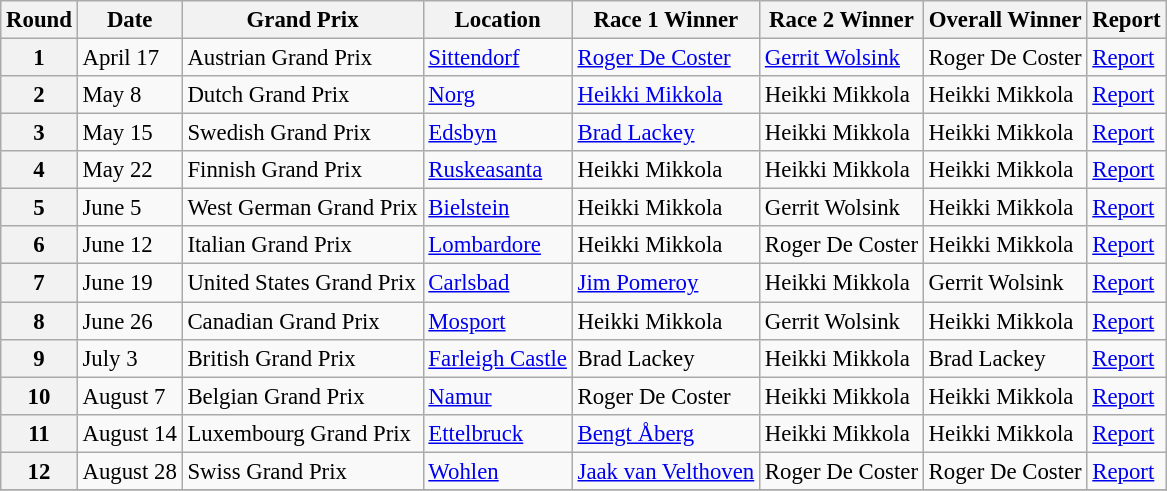<table class="wikitable" style="font-size: 95%;">
<tr>
<th align=center>Round</th>
<th align=center>Date</th>
<th align=center>Grand Prix</th>
<th align=center>Location</th>
<th align=center>Race 1 Winner</th>
<th align=center>Race 2 Winner</th>
<th align=center>Overall Winner</th>
<th align=center>Report</th>
</tr>
<tr>
<th>1</th>
<td>April 17</td>
<td> Austrian Grand Prix</td>
<td><a href='#'>Sittendorf</a></td>
<td> <a href='#'>Roger De Coster</a></td>
<td> <a href='#'>Gerrit Wolsink</a></td>
<td> Roger De Coster</td>
<td><a href='#'>Report</a></td>
</tr>
<tr>
<th>2</th>
<td>May 8</td>
<td> Dutch Grand Prix</td>
<td><a href='#'>Norg</a></td>
<td> <a href='#'>Heikki Mikkola</a></td>
<td> Heikki Mikkola</td>
<td> Heikki Mikkola</td>
<td><a href='#'>Report</a></td>
</tr>
<tr>
<th>3</th>
<td>May 15</td>
<td> Swedish Grand Prix</td>
<td><a href='#'>Edsbyn</a></td>
<td> <a href='#'>Brad Lackey</a></td>
<td> Heikki Mikkola</td>
<td> Heikki Mikkola</td>
<td><a href='#'>Report</a></td>
</tr>
<tr>
<th>4</th>
<td>May 22</td>
<td> Finnish Grand Prix</td>
<td><a href='#'>Ruskeasanta</a></td>
<td> Heikki Mikkola</td>
<td> Heikki Mikkola</td>
<td> Heikki Mikkola</td>
<td><a href='#'>Report</a></td>
</tr>
<tr>
<th>5</th>
<td>June 5</td>
<td> West German Grand Prix</td>
<td><a href='#'>Bielstein</a></td>
<td> Heikki Mikkola</td>
<td> Gerrit Wolsink</td>
<td> Heikki Mikkola</td>
<td><a href='#'>Report</a></td>
</tr>
<tr>
<th>6</th>
<td>June 12</td>
<td> Italian Grand Prix</td>
<td><a href='#'>Lombardore</a></td>
<td> Heikki Mikkola</td>
<td> Roger De Coster</td>
<td> Heikki Mikkola</td>
<td><a href='#'>Report</a></td>
</tr>
<tr>
<th>7</th>
<td>June 19</td>
<td> United States Grand Prix</td>
<td><a href='#'>Carlsbad</a></td>
<td> <a href='#'>Jim Pomeroy</a></td>
<td> Heikki Mikkola</td>
<td> Gerrit Wolsink</td>
<td><a href='#'>Report</a></td>
</tr>
<tr>
<th>8</th>
<td>June 26</td>
<td> Canadian Grand Prix</td>
<td><a href='#'>Mosport</a></td>
<td> Heikki Mikkola</td>
<td> Gerrit Wolsink</td>
<td> Heikki Mikkola</td>
<td><a href='#'>Report</a></td>
</tr>
<tr>
<th>9</th>
<td>July 3</td>
<td> British Grand Prix</td>
<td><a href='#'>Farleigh Castle</a></td>
<td> Brad Lackey</td>
<td> Heikki Mikkola</td>
<td> Brad Lackey</td>
<td><a href='#'>Report</a></td>
</tr>
<tr>
<th>10</th>
<td>August 7</td>
<td> Belgian Grand Prix</td>
<td><a href='#'>Namur</a></td>
<td> Roger De Coster</td>
<td> Heikki Mikkola</td>
<td> Heikki Mikkola</td>
<td><a href='#'>Report</a></td>
</tr>
<tr>
<th>11</th>
<td>August 14</td>
<td> Luxembourg Grand Prix</td>
<td><a href='#'>Ettelbruck</a></td>
<td> <a href='#'>Bengt Åberg</a></td>
<td> Heikki Mikkola</td>
<td> Heikki Mikkola</td>
<td><a href='#'>Report</a></td>
</tr>
<tr>
<th>12</th>
<td>August 28</td>
<td> Swiss Grand Prix</td>
<td><a href='#'>Wohlen</a></td>
<td> <a href='#'>Jaak van Velthoven</a></td>
<td> Roger De Coster</td>
<td> Roger De Coster</td>
<td><a href='#'>Report</a></td>
</tr>
<tr>
</tr>
</table>
